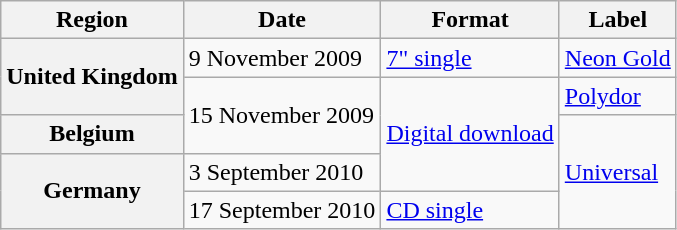<table class="wikitable plainrowheaders">
<tr>
<th scope="col">Region</th>
<th scope="col">Date</th>
<th scope="col">Format</th>
<th scope="col">Label</th>
</tr>
<tr>
<th scope="row" rowspan="2">United Kingdom</th>
<td>9 November 2009</td>
<td><a href='#'>7" single</a></td>
<td><a href='#'>Neon Gold</a></td>
</tr>
<tr>
<td rowspan="2">15 November 2009</td>
<td rowspan="3"><a href='#'>Digital download</a></td>
<td><a href='#'>Polydor</a></td>
</tr>
<tr>
<th scope="row">Belgium</th>
<td rowspan="3"><a href='#'>Universal</a></td>
</tr>
<tr>
<th scope="row" rowspan="2">Germany</th>
<td>3 September 2010</td>
</tr>
<tr>
<td>17 September 2010</td>
<td><a href='#'>CD single</a></td>
</tr>
</table>
